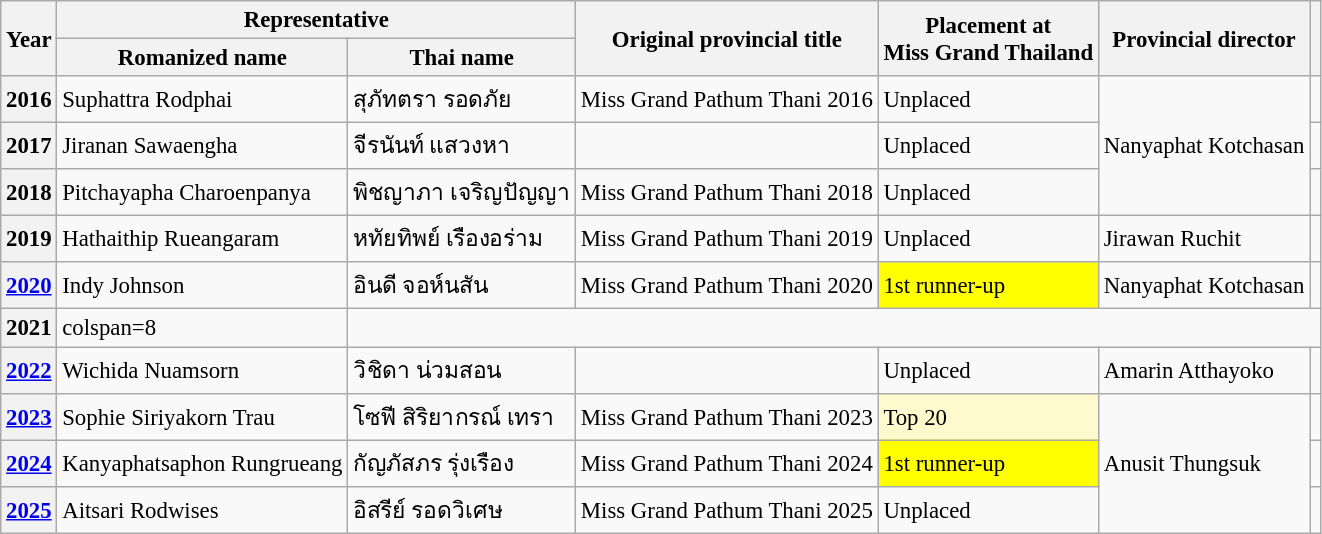<table class="wikitable defaultcenter col2left col3left col6left" style="font-size:95%;">
<tr>
<th rowspan=2>Year</th>
<th colspan=2>Representative</th>
<th rowspan=2>Original provincial title</th>
<th rowspan=2>Placement at<br>Miss Grand Thailand</th>
<th rowspan=2>Provincial director</th>
<th rowspan=2></th>
</tr>
<tr>
<th>Romanized name</th>
<th>Thai name</th>
</tr>
<tr>
<th>2016</th>
<td>Suphattra Rodphai</td>
<td>สุภัทตรา รอดภัย</td>
<td>Miss Grand Pathum Thani 2016</td>
<td>Unplaced</td>
<td rowspan=3>Nanyaphat Kotchasan</td>
<td></td>
</tr>
<tr>
<th>2017</th>
<td>Jiranan Sawaengha</td>
<td>จีรนันท์ แสวงหา</td>
<td></td>
<td>Unplaced</td>
<td></td>
</tr>
<tr>
<th>2018</th>
<td>Pitchayapha Charoenpanya</td>
<td>พิชญาภา เจริญปัญญา</td>
<td>Miss Grand Pathum Thani 2018</td>
<td>Unplaced</td>
<td></td>
</tr>
<tr>
<th>2019</th>
<td>Hathaithip Rueangaram</td>
<td>หทัยทิพย์ เรืองอร่าม</td>
<td>Miss Grand Pathum Thani 2019</td>
<td>Unplaced</td>
<td>Jirawan Ruchit</td>
<td></td>
</tr>
<tr>
<th><a href='#'>2020</a></th>
<td>Indy Johnson</td>
<td>อินดี จอห์นสัน</td>
<td>Miss Grand Pathum Thani 2020</td>
<td bgcolor=yellow>1st runner-up</td>
<td>Nanyaphat Kotchasan</td>
<td></td>
</tr>
<tr>
<th>2021</th>
<td>colspan=8 </td>
</tr>
<tr>
<th><a href='#'>2022</a></th>
<td>Wichida Nuamsorn</td>
<td>วิชิดา น่วมสอน</td>
<td></td>
<td>Unplaced</td>
<td>Amarin Atthayoko</td>
<td></td>
</tr>
<tr>
<th><a href='#'>2023</a></th>
<td>Sophie Siriyakorn Trau</td>
<td>โซฟี สิริยากรณ์ เทรา</td>
<td>Miss Grand Pathum Thani 2023</td>
<td bgcolor=#FFFACD>Top 20</td>
<td rowspan=3>Anusit Thungsuk</td>
<td></td>
</tr>
<tr>
<th><a href='#'>2024</a></th>
<td>Kanyaphatsaphon Rungrueang</td>
<td>กัญภัสภร รุ่งเรือง</td>
<td>Miss Grand Pathum Thani 2024</td>
<td bgcolor=yellow>1st runner-up</td>
<td></td>
</tr>
<tr>
<th><a href='#'>2025</a></th>
<td>Aitsari Rodwises</td>
<td>อิสรีย์ รอดวิเศษ</td>
<td>Miss Grand Pathum Thani 2025</td>
<td>Unplaced</td>
<td></td>
</tr>
</table>
